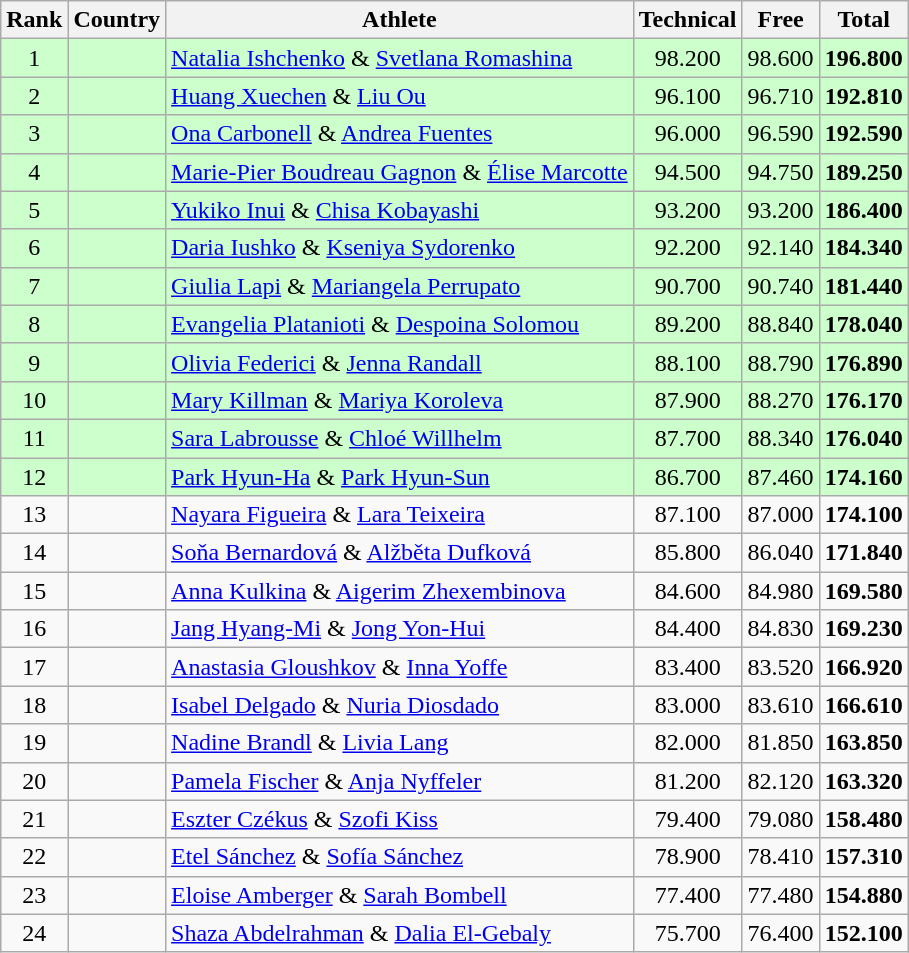<table class="wikitable sortable" style="text-align:center">
<tr>
<th>Rank</th>
<th>Country</th>
<th>Athlete</th>
<th>Technical</th>
<th>Free</th>
<th>Total</th>
</tr>
<tr bgcolor=ccffcc>
<td>1</td>
<td align=left></td>
<td align=left><a href='#'>Natalia Ishchenko</a> & <a href='#'>Svetlana Romashina</a></td>
<td>98.200</td>
<td>98.600</td>
<td><strong>196.800</strong></td>
</tr>
<tr bgcolor=ccffcc>
<td>2</td>
<td align=left></td>
<td align=left><a href='#'>Huang Xuechen</a> & <a href='#'>Liu Ou</a></td>
<td>96.100</td>
<td>96.710</td>
<td><strong>192.810</strong></td>
</tr>
<tr bgcolor=ccffcc>
<td>3</td>
<td align=left></td>
<td align=left><a href='#'>Ona Carbonell</a> & <a href='#'>Andrea Fuentes</a></td>
<td>96.000</td>
<td>96.590</td>
<td><strong>192.590</strong></td>
</tr>
<tr bgcolor=ccffcc>
<td>4</td>
<td align=left></td>
<td align=left><a href='#'>Marie-Pier Boudreau Gagnon</a> & <a href='#'>Élise Marcotte</a></td>
<td>94.500</td>
<td>94.750</td>
<td><strong>189.250</strong></td>
</tr>
<tr bgcolor=ccffcc>
<td>5</td>
<td align=left></td>
<td align=left><a href='#'>Yukiko Inui</a> & <a href='#'>Chisa Kobayashi</a></td>
<td>93.200</td>
<td>93.200</td>
<td><strong>186.400</strong></td>
</tr>
<tr bgcolor=ccffcc>
<td>6</td>
<td align=left></td>
<td align=left><a href='#'>Daria Iushko</a> & <a href='#'>Kseniya Sydorenko</a></td>
<td>92.200</td>
<td>92.140</td>
<td><strong>184.340</strong></td>
</tr>
<tr bgcolor=ccffcc>
<td>7</td>
<td align=left></td>
<td align=left><a href='#'>Giulia Lapi</a> & <a href='#'>Mariangela Perrupato</a></td>
<td>90.700</td>
<td>90.740</td>
<td><strong>181.440</strong></td>
</tr>
<tr bgcolor=ccffcc>
<td>8</td>
<td align=left></td>
<td align=left><a href='#'>Evangelia Platanioti</a> & <a href='#'>Despoina Solomou</a></td>
<td>89.200</td>
<td>88.840</td>
<td><strong>178.040</strong></td>
</tr>
<tr bgcolor=ccffcc>
<td>9</td>
<td align=left></td>
<td align=left><a href='#'>Olivia Federici</a> & <a href='#'>Jenna Randall</a></td>
<td>88.100</td>
<td>88.790</td>
<td><strong>176.890</strong></td>
</tr>
<tr bgcolor=ccffcc>
<td>10</td>
<td align=left></td>
<td align=left><a href='#'>Mary Killman</a> & <a href='#'>Mariya Koroleva</a></td>
<td>87.900</td>
<td>88.270</td>
<td><strong>176.170</strong></td>
</tr>
<tr bgcolor=ccffcc>
<td>11</td>
<td align=left></td>
<td align=left><a href='#'>Sara Labrousse</a> & <a href='#'>Chloé Willhelm</a></td>
<td>87.700</td>
<td>88.340</td>
<td><strong>176.040</strong></td>
</tr>
<tr bgcolor=ccffcc>
<td>12</td>
<td align=left></td>
<td align=left><a href='#'>Park Hyun-Ha</a> & <a href='#'>Park Hyun-Sun</a></td>
<td>86.700</td>
<td>87.460</td>
<td><strong>174.160</strong></td>
</tr>
<tr>
<td>13</td>
<td align=left></td>
<td align=left><a href='#'>Nayara Figueira</a> & <a href='#'>Lara Teixeira</a></td>
<td>87.100</td>
<td>87.000</td>
<td><strong>174.100</strong></td>
</tr>
<tr>
<td>14</td>
<td align=left></td>
<td align=left><a href='#'>Soňa Bernardová</a> & <a href='#'>Alžběta Dufková</a></td>
<td>85.800</td>
<td>86.040</td>
<td><strong>171.840</strong></td>
</tr>
<tr>
<td>15</td>
<td align=left></td>
<td align=left><a href='#'>Anna Kulkina</a> & <a href='#'>Aigerim Zhexembinova</a></td>
<td>84.600</td>
<td>84.980</td>
<td><strong>169.580</strong></td>
</tr>
<tr>
<td>16</td>
<td align=left></td>
<td align=left><a href='#'>Jang Hyang-Mi</a> & <a href='#'>Jong Yon-Hui</a></td>
<td>84.400</td>
<td>84.830</td>
<td><strong>169.230</strong></td>
</tr>
<tr>
<td>17</td>
<td align=left></td>
<td align=left><a href='#'>Anastasia Gloushkov</a> & <a href='#'>Inna Yoffe</a></td>
<td>83.400</td>
<td>83.520</td>
<td><strong>166.920</strong></td>
</tr>
<tr>
<td>18</td>
<td align=left></td>
<td align=left><a href='#'>Isabel Delgado</a> & <a href='#'>Nuria Diosdado</a></td>
<td>83.000</td>
<td>83.610</td>
<td><strong>166.610</strong></td>
</tr>
<tr>
<td>19</td>
<td align=left></td>
<td align=left><a href='#'>Nadine Brandl</a> & <a href='#'>Livia Lang</a></td>
<td>82.000</td>
<td>81.850</td>
<td><strong>163.850</strong></td>
</tr>
<tr>
<td>20</td>
<td align=left></td>
<td align=left><a href='#'>Pamela Fischer</a> & <a href='#'>Anja Nyffeler</a></td>
<td>81.200</td>
<td>82.120</td>
<td><strong>163.320</strong></td>
</tr>
<tr>
<td>21</td>
<td align=left></td>
<td align=left><a href='#'>Eszter Czékus</a> & <a href='#'>Szofi Kiss</a></td>
<td>79.400</td>
<td>79.080</td>
<td><strong>158.480</strong></td>
</tr>
<tr>
<td>22</td>
<td align=left></td>
<td align=left><a href='#'>Etel Sánchez</a> & <a href='#'>Sofía Sánchez</a></td>
<td>78.900</td>
<td>78.410</td>
<td><strong>157.310</strong></td>
</tr>
<tr>
<td>23</td>
<td align=left></td>
<td align=left><a href='#'>Eloise Amberger</a> & <a href='#'>Sarah Bombell</a></td>
<td>77.400</td>
<td>77.480</td>
<td><strong>154.880</strong></td>
</tr>
<tr>
<td>24</td>
<td align=left></td>
<td align=left><a href='#'>Shaza Abdelrahman</a> & <a href='#'>Dalia El-Gebaly</a></td>
<td>75.700</td>
<td>76.400</td>
<td><strong>152.100</strong></td>
</tr>
</table>
